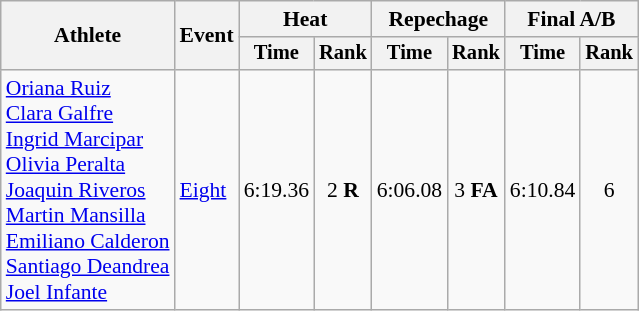<table class=wikitable style=font-size:90%;text-align:center>
<tr>
<th rowspan=2>Athlete</th>
<th rowspan=2>Event</th>
<th colspan=2>Heat</th>
<th colspan=2>Repechage</th>
<th colspan=2>Final A/B</th>
</tr>
<tr style=font-size:95%>
<th>Time</th>
<th>Rank</th>
<th>Time</th>
<th>Rank</th>
<th>Time</th>
<th>Rank</th>
</tr>
<tr>
<td align=left><a href='#'>Oriana Ruiz</a><br><a href='#'>Clara Galfre</a><br><a href='#'>Ingrid Marcipar</a><br><a href='#'>Olivia Peralta</a><br><a href='#'>Joaquin Riveros</a><br><a href='#'>Martin Mansilla</a><br><a href='#'>Emiliano Calderon</a><br><a href='#'>Santiago Deandrea</a><br><a href='#'>Joel Infante</a></td>
<td align=left><a href='#'>Eight</a></td>
<td>6:19.36</td>
<td>2 <strong>R</strong></td>
<td>6:06.08</td>
<td>3 <strong>FA</strong></td>
<td>6:10.84</td>
<td>6</td>
</tr>
</table>
